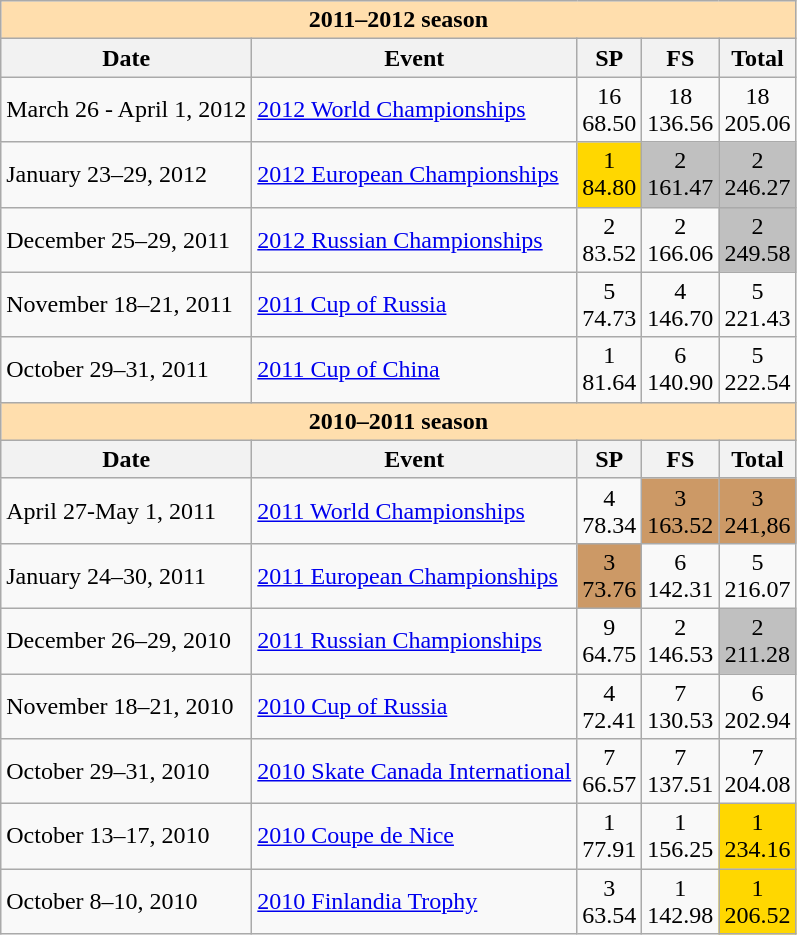<table class="wikitable">
<tr>
<td style="background-color: #ffdead;" colspan=5 align="center"><strong>2011–2012 season</strong></td>
</tr>
<tr>
<th>Date</th>
<th>Event</th>
<th>SP</th>
<th>FS</th>
<th>Total</th>
</tr>
<tr>
<td>March 26 - April 1, 2012</td>
<td><a href='#'>2012 World Championships</a></td>
<td align=center>16 <br> 68.50</td>
<td align=center>18 <br> 136.56</td>
<td align=center>18 <br> 205.06</td>
</tr>
<tr>
<td>January 23–29, 2012</td>
<td><a href='#'>2012 European Championships</a></td>
<td align=center bgcolor=gold>1 <br> 84.80</td>
<td align=center bgcolor=silver>2 <br> 161.47</td>
<td align=center bgcolor=silver>2 <br> 246.27</td>
</tr>
<tr>
<td>December 25–29, 2011</td>
<td><a href='#'>2012 Russian Championships</a></td>
<td align=center>2 <br> 83.52</td>
<td align=center>2 <br> 166.06</td>
<td align=center bgcolor=silver>2 <br> 249.58</td>
</tr>
<tr>
<td>November 18–21, 2011</td>
<td><a href='#'>2011 Cup of Russia</a></td>
<td align=center>5 <br> 74.73</td>
<td align=center>4 <br> 146.70</td>
<td align=center>5 <br> 221.43</td>
</tr>
<tr>
<td>October 29–31, 2011</td>
<td><a href='#'>2011 Cup of China</a></td>
<td align=center>1 <br> 81.64</td>
<td align=center>6 <br> 140.90</td>
<td align=center>5 <br> 222.54</td>
</tr>
<tr>
<td style="background-color: #ffdead;" colspan=5 align="center"><strong>2010–2011 season</strong></td>
</tr>
<tr>
<th>Date</th>
<th>Event</th>
<th>SP</th>
<th>FS</th>
<th>Total</th>
</tr>
<tr>
<td>April 27-May 1, 2011</td>
<td><a href='#'>2011 World Championships</a></td>
<td align=center>4 <br> 78.34</td>
<td align=center bgcolor=cc9966>3 <br> 163.52</td>
<td align=center bgcolor=cc9966>3 <br> 241,86</td>
</tr>
<tr>
<td>January 24–30, 2011</td>
<td><a href='#'>2011 European Championships</a></td>
<td align=center bgcolor=cc9966>3 <br> 73.76</td>
<td align=center>6 <br> 142.31</td>
<td align=center>5 <br> 216.07</td>
</tr>
<tr>
<td>December 26–29, 2010</td>
<td><a href='#'>2011 Russian Championships</a></td>
<td align=center>9 <br> 64.75</td>
<td align=center>2 <br> 146.53</td>
<td align=center bgcolor=silver>2 <br> 211.28</td>
</tr>
<tr>
<td>November 18–21, 2010</td>
<td><a href='#'>2010 Cup of Russia</a></td>
<td align=center>4 <br> 72.41</td>
<td align=center>7 <br> 130.53</td>
<td align=center>6 <br> 202.94</td>
</tr>
<tr>
<td>October 29–31, 2010</td>
<td><a href='#'>2010 Skate Canada International</a></td>
<td align=center>7 <br> 66.57</td>
<td align=center>7 <br> 137.51</td>
<td align=center>7 <br> 204.08</td>
</tr>
<tr>
<td>October 13–17, 2010</td>
<td><a href='#'>2010 Coupe de Nice</a></td>
<td align=center>1 <br> 77.91</td>
<td align=center>1 <br> 156.25</td>
<td align=center bgcolor=gold>1 <br> 234.16</td>
</tr>
<tr>
<td>October 8–10, 2010</td>
<td><a href='#'>2010 Finlandia Trophy</a></td>
<td align=center>3 <br> 63.54</td>
<td align=center>1 <br> 142.98</td>
<td align=center bgcolor=gold>1 <br> 206.52</td>
</tr>
</table>
